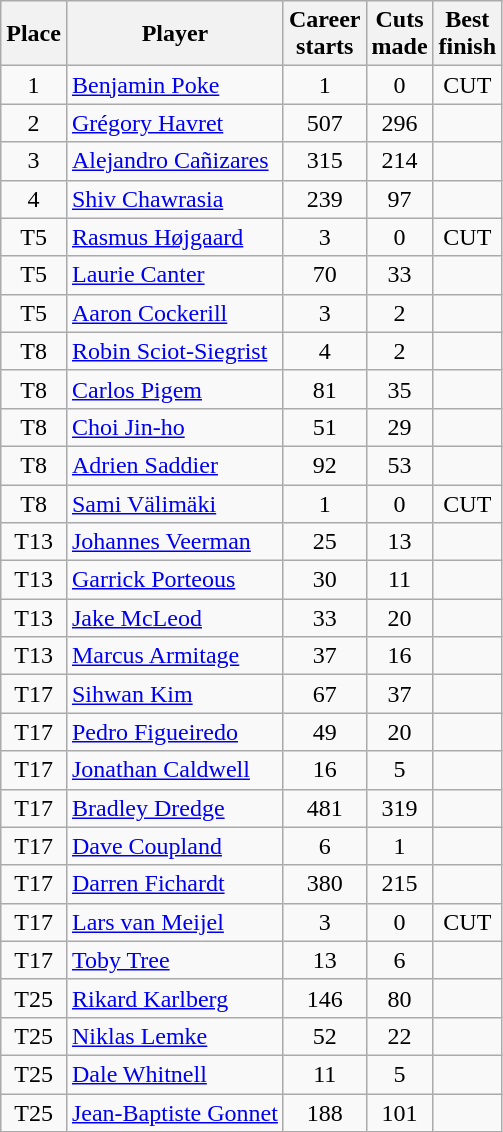<table class="sortable wikitable" style="text-align:center">
<tr>
<th>Place</th>
<th>Player</th>
<th>Career <br>starts</th>
<th>Cuts<br>made</th>
<th>Best<br>finish</th>
</tr>
<tr>
<td>1</td>
<td align=left> <a href='#'>Benjamin Poke</a></td>
<td>1</td>
<td>0</td>
<td>CUT</td>
</tr>
<tr>
<td>2</td>
<td align=left> <a href='#'>Grégory Havret</a></td>
<td>507</td>
<td>296</td>
<td></td>
</tr>
<tr>
<td>3</td>
<td align=left> <a href='#'>Alejandro Cañizares</a></td>
<td>315</td>
<td>214</td>
<td></td>
</tr>
<tr>
<td>4</td>
<td align=left> <a href='#'>Shiv Chawrasia</a></td>
<td>239</td>
<td>97</td>
<td></td>
</tr>
<tr>
<td>T5</td>
<td align=left> <a href='#'>Rasmus Højgaard</a></td>
<td>3</td>
<td>0</td>
<td>CUT</td>
</tr>
<tr>
<td>T5</td>
<td align=left> <a href='#'>Laurie Canter</a></td>
<td>70</td>
<td>33</td>
<td></td>
</tr>
<tr>
<td>T5</td>
<td align=left> <a href='#'>Aaron Cockerill</a></td>
<td>3</td>
<td>2</td>
<td></td>
</tr>
<tr>
<td>T8</td>
<td align=left> <a href='#'>Robin Sciot-Siegrist</a></td>
<td>4</td>
<td>2</td>
<td></td>
</tr>
<tr>
<td>T8</td>
<td align=left> <a href='#'>Carlos Pigem</a></td>
<td>81</td>
<td>35</td>
<td></td>
</tr>
<tr>
<td>T8</td>
<td align=left> <a href='#'>Choi Jin-ho</a></td>
<td>51</td>
<td>29</td>
<td></td>
</tr>
<tr>
<td>T8</td>
<td align=left> <a href='#'>Adrien Saddier</a></td>
<td>92</td>
<td>53</td>
<td></td>
</tr>
<tr>
<td>T8</td>
<td align=left> <a href='#'>Sami Välimäki</a></td>
<td>1</td>
<td>0</td>
<td>CUT</td>
</tr>
<tr>
<td>T13</td>
<td align=left> <a href='#'>Johannes Veerman</a></td>
<td>25</td>
<td>13</td>
<td></td>
</tr>
<tr>
<td>T13</td>
<td align=left> <a href='#'>Garrick Porteous</a></td>
<td>30</td>
<td>11</td>
<td></td>
</tr>
<tr>
<td>T13</td>
<td align=left> <a href='#'>Jake McLeod</a></td>
<td>33</td>
<td>20</td>
<td></td>
</tr>
<tr>
<td>T13</td>
<td align=left> <a href='#'>Marcus Armitage</a></td>
<td>37</td>
<td>16</td>
<td></td>
</tr>
<tr>
<td>T17</td>
<td align=left> <a href='#'>Sihwan Kim</a></td>
<td>67</td>
<td>37</td>
<td></td>
</tr>
<tr>
<td>T17</td>
<td align=left> <a href='#'>Pedro Figueiredo</a></td>
<td>49</td>
<td>20</td>
<td></td>
</tr>
<tr>
<td>T17</td>
<td align=left> <a href='#'>Jonathan Caldwell</a></td>
<td>16</td>
<td>5</td>
<td></td>
</tr>
<tr>
<td>T17</td>
<td align=left> <a href='#'>Bradley Dredge</a></td>
<td>481</td>
<td>319</td>
<td></td>
</tr>
<tr>
<td>T17</td>
<td align=left> <a href='#'>Dave Coupland</a></td>
<td>6</td>
<td>1</td>
<td></td>
</tr>
<tr>
<td>T17</td>
<td align=left> <a href='#'>Darren Fichardt</a></td>
<td>380</td>
<td>215</td>
<td></td>
</tr>
<tr>
<td>T17</td>
<td align=left> <a href='#'>Lars van Meijel</a></td>
<td>3</td>
<td>0</td>
<td>CUT</td>
</tr>
<tr>
<td>T17</td>
<td align=left> <a href='#'>Toby Tree</a></td>
<td>13</td>
<td>6</td>
<td></td>
</tr>
<tr>
<td>T25</td>
<td align=left> <a href='#'>Rikard Karlberg</a></td>
<td>146</td>
<td>80</td>
<td></td>
</tr>
<tr>
<td>T25</td>
<td align=left> <a href='#'>Niklas Lemke</a></td>
<td>52</td>
<td>22</td>
<td></td>
</tr>
<tr>
<td>T25</td>
<td align=left> <a href='#'>Dale Whitnell</a></td>
<td>11</td>
<td>5</td>
<td></td>
</tr>
<tr>
<td>T25</td>
<td align=left> <a href='#'>Jean-Baptiste Gonnet</a></td>
<td>188</td>
<td>101</td>
<td></td>
</tr>
</table>
